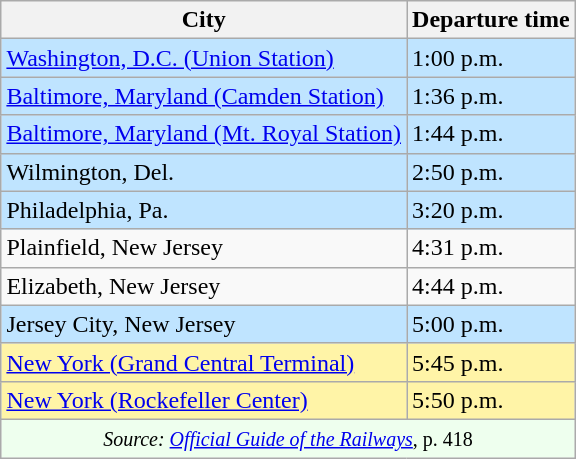<table class="wikitable" style="margin:1em auto;">
<tr>
<th>City</th>
<th>Departure time</th>
</tr>
<tr style="background-color:#BFE4FF">
<td><a href='#'>Washington, D.C. (Union Station)</a></td>
<td>1:00 p.m.</td>
</tr>
<tr style="background-color:#BFE4FF">
<td><a href='#'>Baltimore, Maryland (Camden Station)</a></td>
<td>1:36 p.m.</td>
</tr>
<tr style="background-color:#BFE4FF">
<td><a href='#'>Baltimore, Maryland (Mt. Royal Station)</a></td>
<td>1:44 p.m.</td>
</tr>
<tr style="background-color:#BFE4FF">
<td>Wilmington, Del.</td>
<td>2:50 p.m.</td>
</tr>
<tr style="background-color:#BFE4FF">
<td>Philadelphia, Pa.</td>
<td>3:20 p.m.</td>
</tr>
<tr style="background-color:">
<td>Plainfield, New Jersey</td>
<td>4:31 p.m.</td>
</tr>
<tr style="background-color:">
<td>Elizabeth, New Jersey</td>
<td>4:44 p.m.</td>
</tr>
<tr style="background-color:#BFE4FF">
<td>Jersey City, New Jersey</td>
<td>5:00 p.m.</td>
</tr>
<tr style="background-color:#FFF4A7">
<td><a href='#'>New York (Grand Central Terminal)</a></td>
<td>5:45 p.m.</td>
</tr>
<tr style="background-color:#FFF4A7">
<td><a href='#'>New York (Rockefeller Center)</a></td>
<td>5:50 p.m.</td>
</tr>
<tr align="center" bgcolor=#eeffee>
<td colspan="2"><small><em>Source: <a href='#'>Official Guide of the Railways</a></em>, p. 418</small></td>
</tr>
</table>
